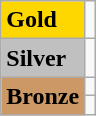<table class="wikitable">
<tr>
<td bgcolor="gold"><strong>Gold</strong></td>
<td></td>
</tr>
<tr>
<td bgcolor="silver"><strong>Silver</strong></td>
<td></td>
</tr>
<tr>
<td rowspan="2" bgcolor="#cc9966"><strong>Bronze</strong></td>
<td></td>
</tr>
<tr>
<td></td>
</tr>
</table>
